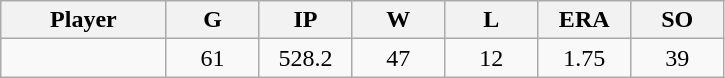<table class="wikitable sortable">
<tr>
<th bgcolor="#DDDDFF" width="16%">Player</th>
<th bgcolor="#DDDDFF" width="9%">G</th>
<th bgcolor="#DDDDFF" width="9%">IP</th>
<th bgcolor="#DDDDFF" width="9%">W</th>
<th bgcolor="#DDDDFF" width="9%">L</th>
<th bgcolor="#DDDDFF" width="9%">ERA</th>
<th bgcolor="#DDDDFF" width="9%">SO</th>
</tr>
<tr align="center">
<td></td>
<td>61</td>
<td>528.2</td>
<td>47</td>
<td>12</td>
<td>1.75</td>
<td>39</td>
</tr>
</table>
